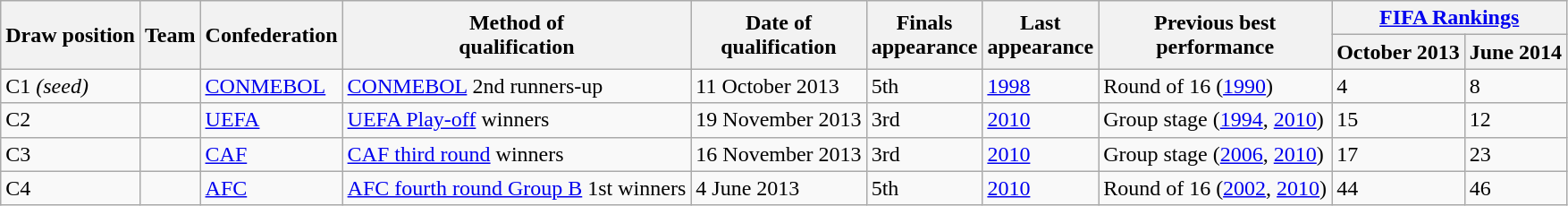<table class="wikitable sortable">
<tr>
<th rowspan=2>Draw position</th>
<th rowspan=2>Team</th>
<th rowspan=2>Confederation</th>
<th rowspan=2>Method of<br>qualification</th>
<th rowspan=2>Date of<br>qualification</th>
<th rowspan=2>Finals<br>appearance</th>
<th rowspan=2>Last<br>appearance</th>
<th rowspan=2>Previous best<br>performance</th>
<th colspan=2><a href='#'>FIFA Rankings</a></th>
</tr>
<tr>
<th>October 2013</th>
<th>June 2014</th>
</tr>
<tr>
<td>C1 <em>(seed)</em></td>
<td style=white-space:nowrap></td>
<td><a href='#'>CONMEBOL</a></td>
<td><a href='#'>CONMEBOL</a> <span>2nd</span> runners-up</td>
<td>11 October 2013</td>
<td data-sort-value="5">5th</td>
<td><a href='#'>1998</a></td>
<td data-sort-value="2.1">Round of 16 (<a href='#'>1990</a>)</td>
<td>4</td>
<td>8</td>
</tr>
<tr>
<td>C2</td>
<td style=white-space:nowrap></td>
<td><a href='#'>UEFA</a></td>
<td><a href='#'>UEFA Play-off</a> winners</td>
<td>19 November 2013</td>
<td data-sort-value="3">3rd</td>
<td><a href='#'>2010</a></td>
<td data-sort-value="1.2">Group stage (<a href='#'>1994</a>, <a href='#'>2010</a>)</td>
<td>15</td>
<td>12</td>
</tr>
<tr>
<td>C3</td>
<td style=white-space:nowrap></td>
<td><a href='#'>CAF</a></td>
<td><a href='#'>CAF third round</a> winners</td>
<td>16 November 2013</td>
<td data-sort-value="3">3rd</td>
<td><a href='#'>2010</a></td>
<td data-sort-value="1.2">Group stage (<a href='#'>2006</a>, <a href='#'>2010</a>)</td>
<td>17</td>
<td>23</td>
</tr>
<tr>
<td>C4</td>
<td style=white-space:nowrap></td>
<td><a href='#'>AFC</a></td>
<td><a href='#'>AFC fourth round Group B</a> <span>1st</span> winners</td>
<td>4 June 2013</td>
<td data-sort-value="5">5th</td>
<td><a href='#'>2010</a></td>
<td data-sort-value="2.2">Round of 16 (<a href='#'>2002</a>, <a href='#'>2010</a>)</td>
<td>44</td>
<td>46</td>
</tr>
</table>
